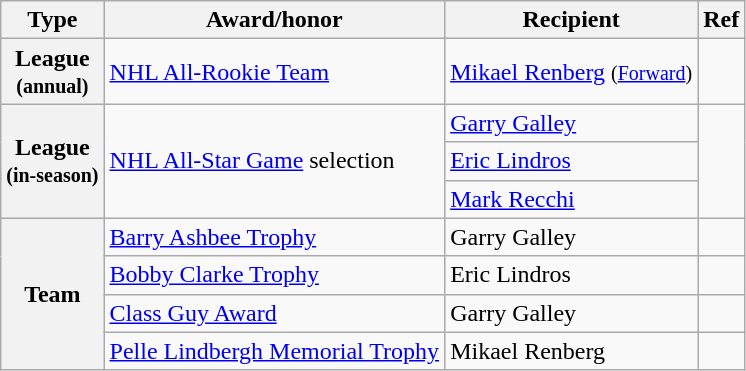<table class="wikitable">
<tr>
<th scope="col">Type</th>
<th scope="col">Award/honor</th>
<th scope="col">Recipient</th>
<th scope="col">Ref</th>
</tr>
<tr>
<th scope="row">League<br><small>(annual)</small></th>
<td><a href='#'>NHL All-Rookie Team</a></td>
<td><a href='#'>Mikael Renberg</a> <small>(<a href='#'>Forward</a>)</small></td>
<td></td>
</tr>
<tr>
<th scope="row" rowspan="3">League<br><small>(in-season)</small></th>
<td rowspan="3"><a href='#'>NHL All-Star Game</a> selection</td>
<td><a href='#'>Garry Galley</a></td>
<td rowspan="3"></td>
</tr>
<tr>
<td><a href='#'>Eric Lindros</a></td>
</tr>
<tr>
<td><a href='#'>Mark Recchi</a></td>
</tr>
<tr>
<th scope="row" rowspan="4">Team</th>
<td><a href='#'>Barry Ashbee Trophy</a></td>
<td>Garry Galley</td>
<td></td>
</tr>
<tr>
<td><a href='#'>Bobby Clarke Trophy</a></td>
<td>Eric Lindros</td>
<td></td>
</tr>
<tr>
<td><a href='#'>Class Guy Award</a></td>
<td>Garry Galley</td>
<td></td>
</tr>
<tr>
<td><a href='#'>Pelle Lindbergh Memorial Trophy</a></td>
<td>Mikael Renberg</td>
<td></td>
</tr>
</table>
